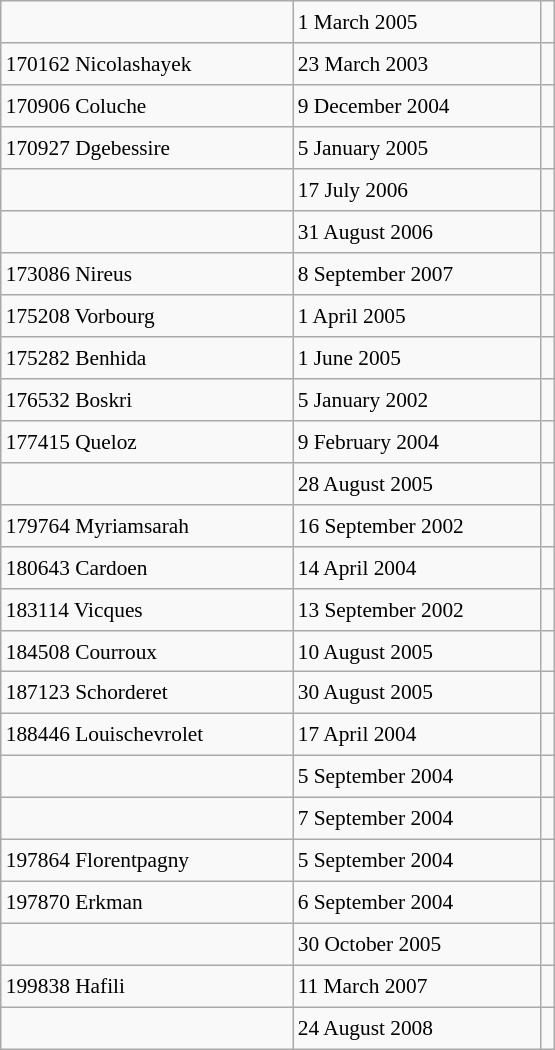<table class="wikitable" style="font-size: 89%; float: left; width: 26em; margin-right: 1em; height: 700px">
<tr>
<td></td>
<td>1 March 2005</td>
<td></td>
</tr>
<tr>
<td>170162 Nicolashayek</td>
<td>23 March 2003</td>
<td></td>
</tr>
<tr>
<td>170906 Coluche</td>
<td>9 December 2004</td>
<td></td>
</tr>
<tr>
<td>170927 Dgebessire</td>
<td>5 January 2005</td>
<td></td>
</tr>
<tr>
<td></td>
<td>17 July 2006</td>
<td></td>
</tr>
<tr>
<td></td>
<td>31 August 2006</td>
<td></td>
</tr>
<tr>
<td>173086 Nireus</td>
<td>8 September 2007</td>
<td></td>
</tr>
<tr>
<td>175208 Vorbourg</td>
<td>1 April 2005</td>
<td></td>
</tr>
<tr>
<td>175282 Benhida</td>
<td>1 June 2005</td>
<td></td>
</tr>
<tr>
<td>176532 Boskri</td>
<td>5 January 2002</td>
<td></td>
</tr>
<tr>
<td>177415 Queloz</td>
<td>9 February 2004</td>
<td></td>
</tr>
<tr>
<td></td>
<td>28 August 2005</td>
<td></td>
</tr>
<tr>
<td>179764 Myriamsarah</td>
<td>16 September 2002</td>
<td></td>
</tr>
<tr>
<td>180643 Cardoen</td>
<td>14 April 2004</td>
<td></td>
</tr>
<tr>
<td>183114 Vicques</td>
<td>13 September 2002</td>
<td></td>
</tr>
<tr>
<td>184508 Courroux</td>
<td>10 August 2005</td>
<td></td>
</tr>
<tr>
<td>187123 Schorderet</td>
<td>30 August 2005</td>
<td></td>
</tr>
<tr>
<td>188446 Louischevrolet</td>
<td>17 April 2004</td>
<td></td>
</tr>
<tr>
<td></td>
<td>5 September 2004</td>
<td></td>
</tr>
<tr>
<td></td>
<td>7 September 2004</td>
<td></td>
</tr>
<tr>
<td>197864 Florentpagny</td>
<td>5 September 2004</td>
<td></td>
</tr>
<tr>
<td>197870 Erkman</td>
<td>6 September 2004</td>
<td></td>
</tr>
<tr>
<td></td>
<td>30 October 2005</td>
<td></td>
</tr>
<tr>
<td>199838 Hafili</td>
<td>11 March 2007</td>
<td></td>
</tr>
<tr>
<td></td>
<td>24 August 2008</td>
<td></td>
</tr>
</table>
